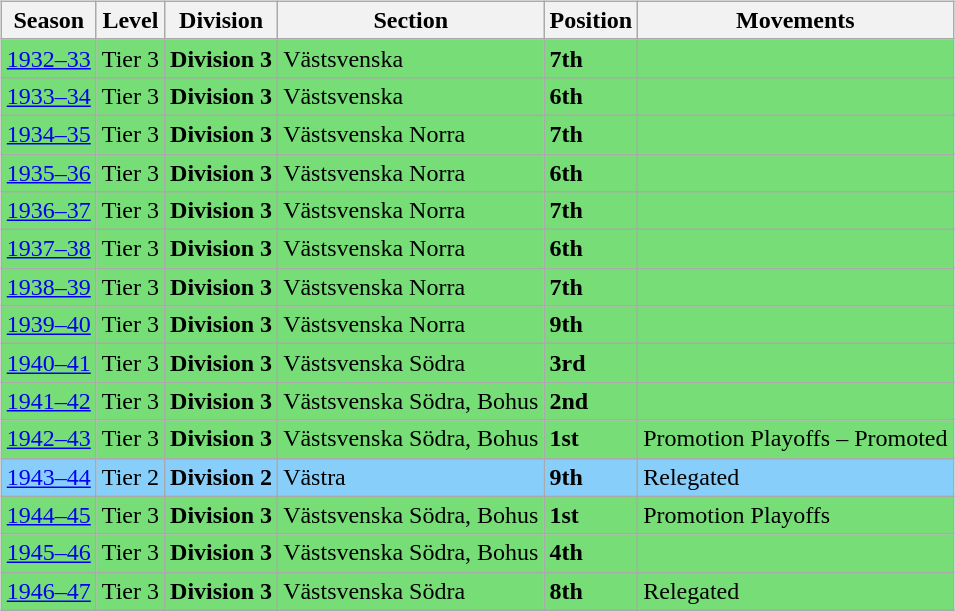<table>
<tr>
<td valign="top" width=0%><br><table class="wikitable">
<tr style="background:#f0f6fa;">
<th><strong>Season</strong></th>
<th><strong>Level</strong></th>
<th><strong>Division</strong></th>
<th><strong>Section</strong></th>
<th><strong>Position</strong></th>
<th><strong>Movements</strong></th>
</tr>
<tr>
<td style="background:#77DD77;"><a href='#'>1932–33</a></td>
<td style="background:#77DD77;">Tier 3</td>
<td style="background:#77DD77;"><strong>Division 3</strong></td>
<td style="background:#77DD77;">Västsvenska</td>
<td style="background:#77DD77;"><strong>7th</strong></td>
<td style="background:#77DD77;"></td>
</tr>
<tr>
<td style="background:#77DD77;"><a href='#'>1933–34</a></td>
<td style="background:#77DD77;">Tier 3</td>
<td style="background:#77DD77;"><strong>Division 3</strong></td>
<td style="background:#77DD77;">Västsvenska</td>
<td style="background:#77DD77;"><strong>6th</strong></td>
<td style="background:#77DD77;"></td>
</tr>
<tr>
<td style="background:#77DD77;"><a href='#'>1934–35</a></td>
<td style="background:#77DD77;">Tier 3</td>
<td style="background:#77DD77;"><strong>Division 3</strong></td>
<td style="background:#77DD77;">Västsvenska Norra</td>
<td style="background:#77DD77;"><strong>7th</strong></td>
<td style="background:#77DD77;"></td>
</tr>
<tr>
<td style="background:#77DD77;"><a href='#'>1935–36</a></td>
<td style="background:#77DD77;">Tier 3</td>
<td style="background:#77DD77;"><strong>Division 3</strong></td>
<td style="background:#77DD77;">Västsvenska Norra</td>
<td style="background:#77DD77;"><strong>6th</strong></td>
<td style="background:#77DD77;"></td>
</tr>
<tr>
<td style="background:#77DD77;"><a href='#'>1936–37</a></td>
<td style="background:#77DD77;">Tier 3</td>
<td style="background:#77DD77;"><strong>Division 3</strong></td>
<td style="background:#77DD77;">Västsvenska Norra</td>
<td style="background:#77DD77;"><strong>7th</strong></td>
<td style="background:#77DD77;"></td>
</tr>
<tr>
<td style="background:#77DD77;"><a href='#'>1937–38</a></td>
<td style="background:#77DD77;">Tier 3</td>
<td style="background:#77DD77;"><strong>Division 3</strong></td>
<td style="background:#77DD77;">Västsvenska Norra</td>
<td style="background:#77DD77;"><strong>6th</strong></td>
<td style="background:#77DD77;"></td>
</tr>
<tr>
<td style="background:#77DD77;"><a href='#'>1938–39</a></td>
<td style="background:#77DD77;">Tier 3</td>
<td style="background:#77DD77;"><strong>Division 3</strong></td>
<td style="background:#77DD77;">Västsvenska Norra</td>
<td style="background:#77DD77;"><strong>7th</strong></td>
<td style="background:#77DD77;"></td>
</tr>
<tr>
<td style="background:#77DD77;"><a href='#'>1939–40</a></td>
<td style="background:#77DD77;">Tier 3</td>
<td style="background:#77DD77;"><strong>Division 3</strong></td>
<td style="background:#77DD77;">Västsvenska Norra</td>
<td style="background:#77DD77;"><strong>9th</strong></td>
<td style="background:#77DD77;"></td>
</tr>
<tr>
<td style="background:#77DD77;"><a href='#'>1940–41</a></td>
<td style="background:#77DD77;">Tier 3</td>
<td style="background:#77DD77;"><strong>Division 3</strong></td>
<td style="background:#77DD77;">Västsvenska Södra</td>
<td style="background:#77DD77;"><strong>3rd</strong></td>
<td style="background:#77DD77;"></td>
</tr>
<tr>
<td style="background:#77DD77;"><a href='#'>1941–42</a></td>
<td style="background:#77DD77;">Tier 3</td>
<td style="background:#77DD77;"><strong>Division 3</strong></td>
<td style="background:#77DD77;">Västsvenska Södra, Bohus</td>
<td style="background:#77DD77;"><strong>2nd</strong></td>
<td style="background:#77DD77;"></td>
</tr>
<tr>
<td style="background:#77DD77;"><a href='#'>1942–43</a></td>
<td style="background:#77DD77;">Tier 3</td>
<td style="background:#77DD77;"><strong>Division 3</strong></td>
<td style="background:#77DD77;">Västsvenska Södra, Bohus</td>
<td style="background:#77DD77;"><strong>1st</strong></td>
<td style="background:#77DD77;">Promotion Playoffs – Promoted</td>
</tr>
<tr>
<td style="background:#87CEFA;"><a href='#'>1943–44</a></td>
<td style="background:#87CEFA;">Tier 2</td>
<td style="background:#87CEFA;"><strong>Division 2</strong></td>
<td style="background:#87CEFA;">Västra</td>
<td style="background:#87CEFA;"><strong>9th</strong></td>
<td style="background:#87CEFA;">Relegated</td>
</tr>
<tr>
<td style="background:#77DD77;"><a href='#'>1944–45</a></td>
<td style="background:#77DD77;">Tier 3</td>
<td style="background:#77DD77;"><strong>Division 3</strong></td>
<td style="background:#77DD77;">Västsvenska Södra, Bohus</td>
<td style="background:#77DD77;"><strong>1st</strong></td>
<td style="background:#77DD77;">Promotion Playoffs</td>
</tr>
<tr>
<td style="background:#77DD77;"><a href='#'>1945–46</a></td>
<td style="background:#77DD77;">Tier 3</td>
<td style="background:#77DD77;"><strong>Division 3</strong></td>
<td style="background:#77DD77;">Västsvenska Södra, Bohus</td>
<td style="background:#77DD77;"><strong>4th</strong></td>
<td style="background:#77DD77;"></td>
</tr>
<tr>
<td style="background:#77DD77;"><a href='#'>1946–47</a></td>
<td style="background:#77DD77;">Tier 3</td>
<td style="background:#77DD77;"><strong>Division 3</strong></td>
<td style="background:#77DD77;">Västsvenska Södra</td>
<td style="background:#77DD77;"><strong>8th</strong></td>
<td style="background:#77DD77;">Relegated</td>
</tr>
</table>

</td>
</tr>
</table>
